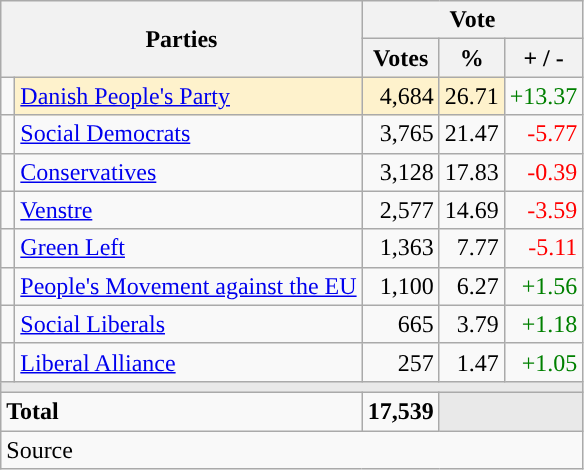<table class="wikitable" style="text-align:right;">
<tr>
<th style="text-align:centre;" rowspan="2" colspan="2" width="225">Parties</th>
<th colspan="3">Vote</th>
</tr>
<tr>
<th width="15">Votes</th>
<th width="15">%</th>
<th width="15">+ / -</th>
</tr>
<tr>
<td width="2" style="color:inherit;background:"></td>
<td bgcolor=#fef2cc   align="left"><a href='#'>Danish People's Party</a></td>
<td bgcolor=#fef2cc>4,684</td>
<td bgcolor=#fef2cc>26.71</td>
<td style=color:green;>+13.37</td>
</tr>
<tr>
<td width="2" style="color:inherit;background:"></td>
<td align="left"><a href='#'>Social Democrats</a></td>
<td>3,765</td>
<td>21.47</td>
<td style=color:red;>-5.77</td>
</tr>
<tr>
<td width="2" style="color:inherit;background:"></td>
<td align="left"><a href='#'>Conservatives</a></td>
<td>3,128</td>
<td>17.83</td>
<td style=color:red;>-0.39</td>
</tr>
<tr>
<td width="2" style="color:inherit;background:"></td>
<td align="left"><a href='#'>Venstre</a></td>
<td>2,577</td>
<td>14.69</td>
<td style=color:red;>-3.59</td>
</tr>
<tr>
<td width="2" style="color:inherit;background:"></td>
<td align="left"><a href='#'>Green Left</a></td>
<td>1,363</td>
<td>7.77</td>
<td style=color:red;>-5.11</td>
</tr>
<tr>
<td width="2" style="color:inherit;background:"></td>
<td align="left"><a href='#'>People's Movement against the EU</a></td>
<td>1,100</td>
<td>6.27</td>
<td style=color:green;>+1.56</td>
</tr>
<tr>
<td width="2" style="color:inherit;background:"></td>
<td align="left"><a href='#'>Social Liberals</a></td>
<td>665</td>
<td>3.79</td>
<td style=color:green;>+1.18</td>
</tr>
<tr>
<td width="2" style="color:inherit;background:"></td>
<td align="left"><a href='#'>Liberal Alliance</a></td>
<td>257</td>
<td>1.47</td>
<td style=color:green;>+1.05</td>
</tr>
<tr>
<td colspan="7" bgcolor="#E9E9E9"></td>
</tr>
<tr>
<td align="left" colspan="2"><strong>Total</strong></td>
<td><strong>17,539</strong></td>
<td bgcolor="#E9E9E9" colspan="2"></td>
</tr>
<tr>
<td align="left" colspan="6">Source</td>
</tr>
</table>
